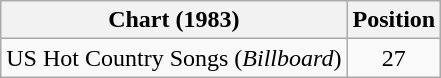<table class="wikitable">
<tr>
<th>Chart (1983)</th>
<th>Position</th>
</tr>
<tr>
<td>US Hot Country Songs (<em>Billboard</em>)</td>
<td align="center">27</td>
</tr>
</table>
